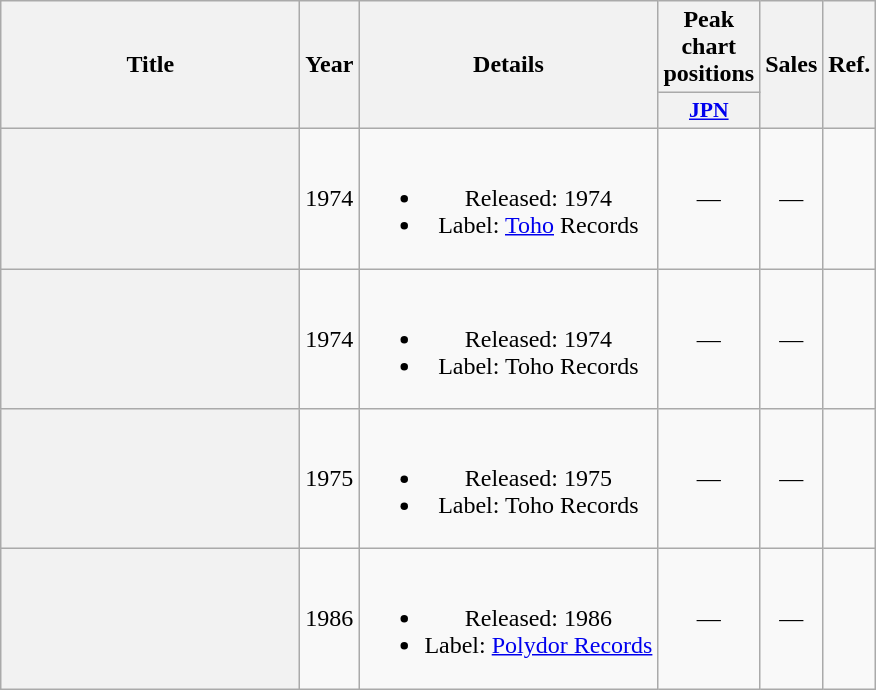<table class="wikitable plainrowheaders" style="text-align:center;">
<tr>
<th scope="col" rowspan="2" style="width:12em;">Title</th>
<th scope="col" rowspan="2">Year</th>
<th scope="col" rowspan="2">Details</th>
<th scope="col" colspan="1">Peak chart positions</th>
<th scope="col" rowspan="2">Sales</th>
<th scope="col" rowspan="2">Ref.</th>
</tr>
<tr>
<th scope="col" style="width:3em;font-size:90%;"><a href='#'>JPN</a></th>
</tr>
<tr>
<th scope="row"></th>
<td>1974</td>
<td><br><ul><li>Released: 1974</li><li>Label: <a href='#'>Toho</a> Records</li></ul></td>
<td>—</td>
<td>—</td>
<td></td>
</tr>
<tr>
<th scope="row"></th>
<td>1974</td>
<td><br><ul><li>Released: 1974</li><li>Label: Toho Records</li></ul></td>
<td>—</td>
<td>—</td>
<td></td>
</tr>
<tr>
<th scope="row"></th>
<td>1975</td>
<td><br><ul><li>Released: 1975</li><li>Label: Toho Records</li></ul></td>
<td>—</td>
<td>—</td>
<td></td>
</tr>
<tr>
<th scope="row"><br></th>
<td>1986</td>
<td><br><ul><li>Released: 1986</li><li>Label: <a href='#'>Polydor Records</a></li></ul></td>
<td>—</td>
<td>—</td>
<td></td>
</tr>
</table>
